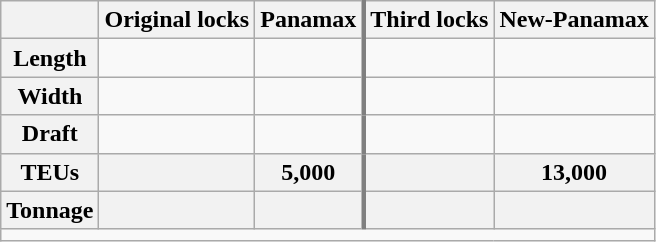<table class="wikitable">
<tr>
<th></th>
<th>Original locks</th>
<th>Panamax</th>
<th style="border-left: 3px solid grey;">Third locks</th>
<th>New-Panamax</th>
</tr>
<tr>
<th>Length</th>
<td></td>
<td></td>
<td style="border-left: 3px solid grey;"></td>
<td></td>
</tr>
<tr>
<th>Width</th>
<td></td>
<td></td>
<td style="border-left: 3px solid grey;"></td>
<td></td>
</tr>
<tr>
<th>Draft</th>
<td></td>
<td></td>
<td style="border-left: 3px solid grey;"></td>
<td></td>
</tr>
<tr>
<th>TEUs</th>
<th></th>
<th>5,000</th>
<th style="border-left: 3px solid grey;"></th>
<th>13,000</th>
</tr>
<tr>
<th>Tonnage</th>
<th></th>
<th></th>
<th style="border-left: 3px solid grey;"></th>
<th></th>
</tr>
<tr>
<td colspan="5"></td>
</tr>
</table>
